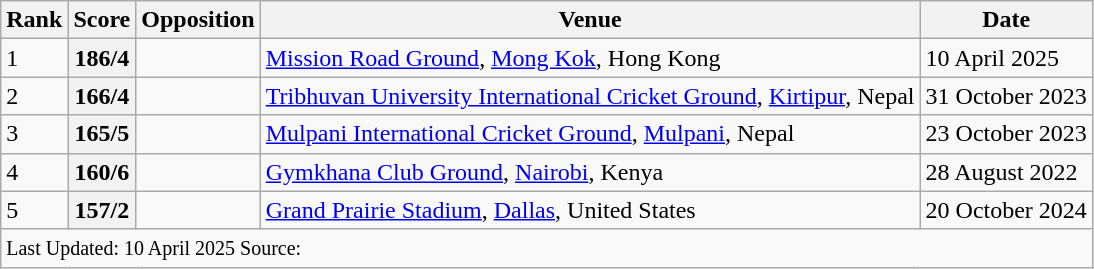<table class="wikitable sortable">
<tr>
<th>Rank</th>
<th>Score</th>
<th>Opposition</th>
<th>Venue</th>
<th>Date</th>
</tr>
<tr>
<td>1</td>
<th>186/4</th>
<td></td>
<td><a href='#'>Mission Road Ground</a>, <a href='#'>Mong Kok</a>, Hong Kong</td>
<td>10 April 2025</td>
</tr>
<tr>
<td>2</td>
<th>166/4</th>
<td></td>
<td><a href='#'>Tribhuvan University International Cricket Ground</a>, <a href='#'>Kirtipur</a>, Nepal</td>
<td>31 October 2023</td>
</tr>
<tr>
<td>3</td>
<th>165/5</th>
<td></td>
<td><a href='#'>Mulpani International Cricket Ground</a>, <a href='#'>Mulpani</a>, Nepal</td>
<td>23 October 2023</td>
</tr>
<tr>
<td>4</td>
<th>160/6</th>
<td></td>
<td><a href='#'>Gymkhana Club Ground</a>, <a href='#'>Nairobi</a>, Kenya</td>
<td>28 August 2022</td>
</tr>
<tr>
<td>5</td>
<th>157/2</th>
<td></td>
<td><a href='#'>Grand Prairie Stadium</a>, <a href='#'>Dallas</a>, United States</td>
<td>20 October 2024</td>
</tr>
<tr>
<td colspan="5"><small>Last Updated: 10 April 2025 Source:</small></td>
</tr>
</table>
